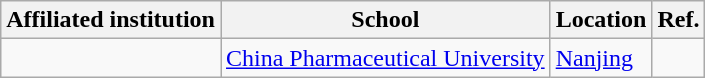<table class="wikitable sortable">
<tr>
<th>Affiliated institution</th>
<th>School</th>
<th>Location</th>
<th>Ref.</th>
</tr>
<tr>
<td></td>
<td><a href='#'>China Pharmaceutical University</a></td>
<td><a href='#'>Nanjing</a></td>
<td></td>
</tr>
</table>
